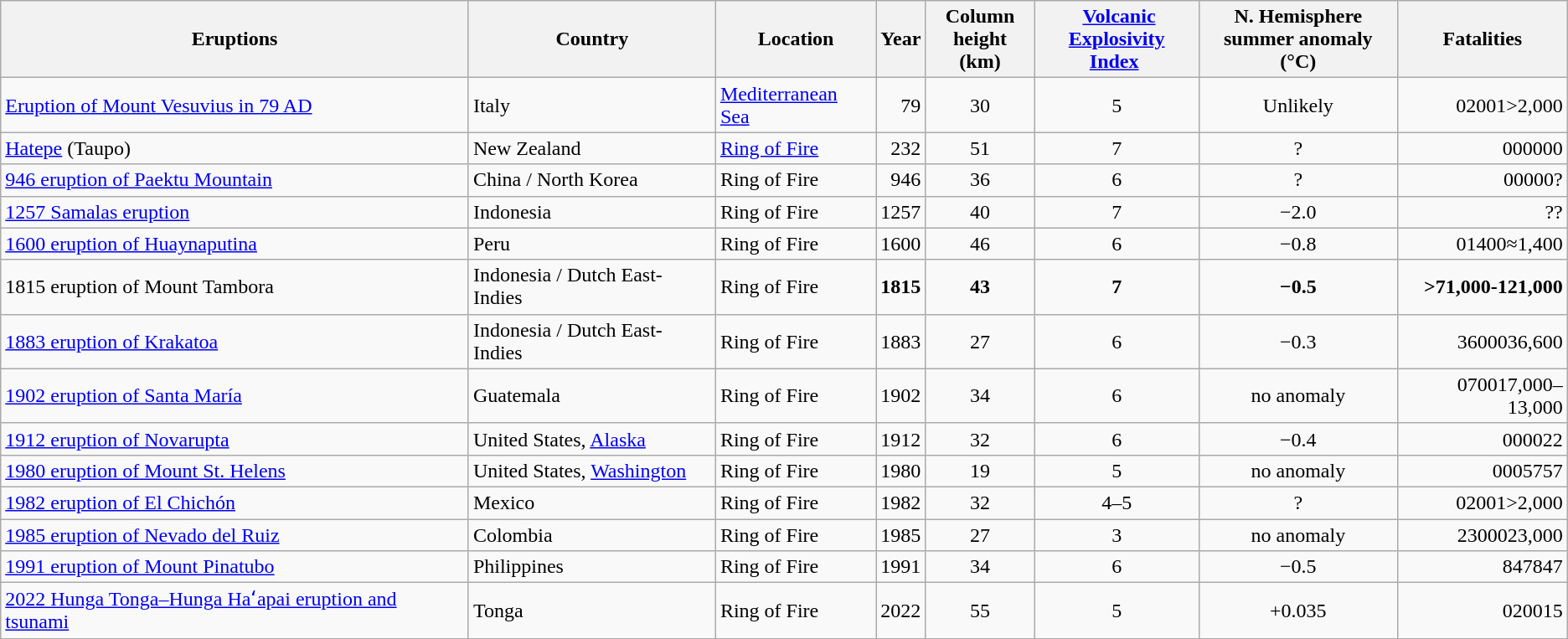<table class="wikitable sortable">
<tr>
<th>Eruptions</th>
<th>Country</th>
<th>Location</th>
<th>Year</th>
<th>Column <br> height (km)</th>
<th> <a href='#'>Volcanic</a> <br> <a href='#'>Explosivity Index</a> </th>
<th>N. Hemisphere <br> summer anomaly (°C)</th>
<th>Fatalities</th>
</tr>
<tr>
<td><a href='#'>Eruption of Mount Vesuvius in 79 AD</a></td>
<td>Italy</td>
<td><a href='#'>Mediterranean Sea</a></td>
<td style="text-align: right;">79</td>
<td style="text-align: center;">30</td>
<td style="text-align: center;">5</td>
<td style="text-align: center;">Unlikely</td>
<td style="text-align: right;"><span>02001</span>>2,000</td>
</tr>
<tr>
<td><a href='#'>Hatepe</a> (Taupo)</td>
<td>New Zealand</td>
<td><a href='#'>Ring of Fire</a></td>
<td style="text-align: right;">232</td>
<td style="text-align: center;">51</td>
<td style="text-align: center;">7</td>
<td style="text-align: center;">?</td>
<td style="text-align: right;"><span>00000</span>0</td>
</tr>
<tr>
<td><a href='#'>946 eruption of Paektu Mountain</a></td>
<td>China / North Korea</td>
<td>Ring of Fire</td>
<td style="text-align: right;">946</td>
<td style="text-align: center;">36</td>
<td style="text-align: center;">6</td>
<td style="text-align: center;">?</td>
<td style="text-align: right;"><span>00000</span>?</td>
</tr>
<tr>
<td><a href='#'>1257 Samalas eruption</a></td>
<td>Indonesia</td>
<td>Ring of Fire</td>
<td style="text-align: right;">1257</td>
<td style="text-align: center;">40</td>
<td style="text-align: center;">7</td>
<td style="text-align: center;">−2.0</td>
<td style="text-align: right;"><span>?</span>?</td>
</tr>
<tr>
<td><a href='#'>1600 eruption of Huaynaputina</a></td>
<td>Peru</td>
<td>Ring of Fire</td>
<td style="text-align: right;">1600</td>
<td style="text-align: center;">46</td>
<td style="text-align: center;">6</td>
<td style="text-align: center;">−0.8</td>
<td style="text-align: right;"><span>01400</span>≈1,400</td>
</tr>
<tr>
<td>1815 eruption of Mount Tambora</td>
<td>Indonesia / Dutch East-Indies</td>
<td>Ring of Fire</td>
<td style="text-align: right;"><strong>1815</strong></td>
<td style="text-align: center;"><strong>43</strong></td>
<td style="text-align: center;"><strong>7</strong></td>
<td style="text-align: center;"><strong>−0.5</strong></td>
<td style="text-align: right;"><strong>>71,000-121,000</strong></td>
</tr>
<tr>
<td><a href='#'>1883 eruption of Krakatoa</a></td>
<td>Indonesia / Dutch East-Indies</td>
<td>Ring of Fire</td>
<td style="text-align: right;">1883</td>
<td style="text-align: center;">27</td>
<td style="text-align: center;">6</td>
<td style="text-align: center;">−0.3</td>
<td style="text-align: right;"><span>36000</span>36,600</td>
</tr>
<tr>
<td><a href='#'>1902 eruption of Santa María</a></td>
<td>Guatemala</td>
<td>Ring of Fire</td>
<td style="text-align: right;">1902</td>
<td style="text-align: center;">34</td>
<td style="text-align: center;">6</td>
<td style="text-align: center;">no anomaly</td>
<td style="text-align: right;"><span>07001</span>7,000–13,000</td>
</tr>
<tr>
<td><a href='#'>1912 eruption of Novarupta</a></td>
<td>United States, <a href='#'>Alaska</a></td>
<td>Ring of Fire</td>
<td style="text-align: right;">1912</td>
<td style="text-align: center;">32</td>
<td style="text-align: center;">6</td>
<td style="text-align: center;">−0.4</td>
<td style="text-align: right;"><span>00002</span>2</td>
</tr>
<tr>
<td><a href='#'>1980 eruption of Mount St. Helens</a></td>
<td>United States, <a href='#'>Washington</a></td>
<td>Ring of Fire</td>
<td style="text-align: right;">1980</td>
<td style="text-align: center;">19</td>
<td style="text-align: center;">5</td>
<td style="text-align: center;">no anomaly</td>
<td style="text-align: right;"><span>00057</span>57</td>
</tr>
<tr>
<td><a href='#'>1982 eruption of El Chichón</a></td>
<td>Mexico</td>
<td>Ring of Fire</td>
<td style="text-align: right;">1982</td>
<td style="text-align: center;">32</td>
<td style="text-align: center;">4–5</td>
<td style="text-align: center;">?</td>
<td style="text-align: right;"><span>02001</span>>2,000</td>
</tr>
<tr>
<td><a href='#'>1985 eruption of Nevado del Ruiz</a></td>
<td>Colombia</td>
<td>Ring of Fire</td>
<td style="text-align: right;">1985</td>
<td style="text-align: center;">27</td>
<td style="text-align: center;">3</td>
<td style="text-align: center;">no anomaly</td>
<td style="text-align: right;"><span>23000</span>23,000</td>
</tr>
<tr>
<td><a href='#'>1991 eruption of Mount Pinatubo</a></td>
<td>Philippines</td>
<td>Ring of Fire</td>
<td style="text-align: right;">1991</td>
<td style="text-align: center;">34</td>
<td style="text-align: center;">6</td>
<td style="text-align: center;">−0.5</td>
<td style="text-align: right;"><span>847</span>847</td>
</tr>
<tr>
<td><a href='#'>2022 Hunga Tonga–Hunga Haʻapai eruption and tsunami</a></td>
<td>Tonga</td>
<td>Ring of Fire</td>
<td style="text-align: right;">2022</td>
<td style="text-align: center;">55</td>
<td style="text-align: center;">5</td>
<td style="text-align: center;">+0.035</td>
<td style="text-align: right;"><span>02001</span>5<br></td>
</tr>
</table>
